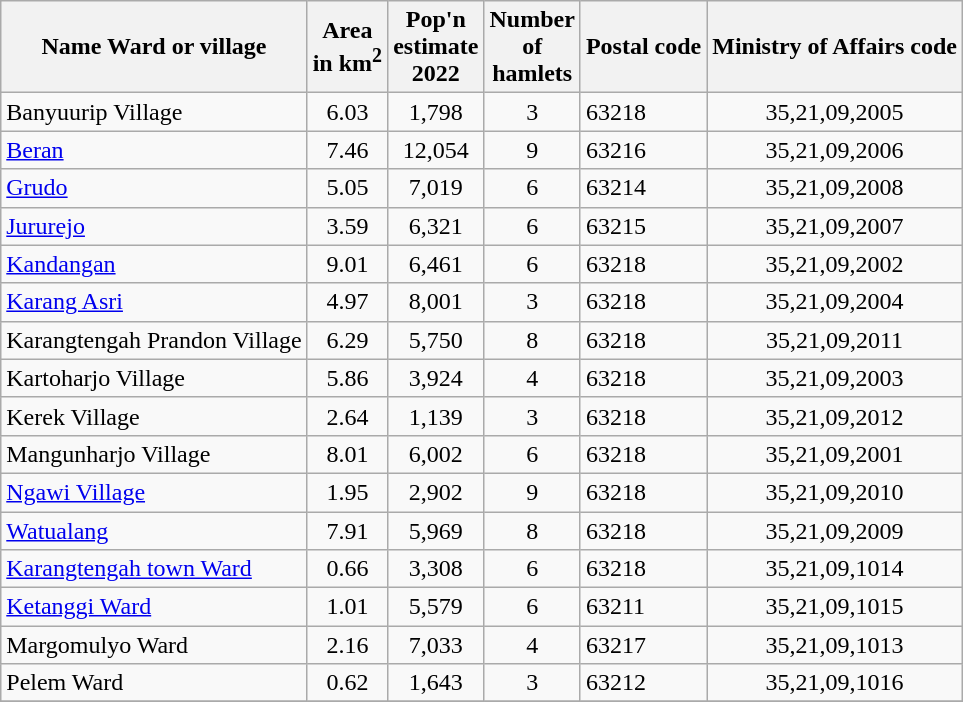<table class="sortable wikitable">
<tr>
<th>Name Ward or village</th>
<th>Area <br> in km<sup>2</sup></th>
<th>Pop'n<br>estimate<br>2022</th>
<th>Number <br>of<br>hamlets</th>
<th>Postal code</th>
<th>Ministry of Affairs code</th>
</tr>
<tr>
<td>Banyuurip Village</td>
<td style="text-align:center">6.03</td>
<td style="text-align:center">1,798</td>
<td style="text-align:center">3</td>
<td>63218</td>
<td style="text-align:center">35,21,09,2005</td>
</tr>
<tr>
<td><a href='#'>Beran</a></td>
<td style="text-align:center">7.46</td>
<td style="text-align:center">12,054</td>
<td style="text-align:center">9</td>
<td>63216</td>
<td style="text-align:center">35,21,09,2006</td>
</tr>
<tr>
<td><a href='#'>Grudo</a></td>
<td style="text-align:center">5.05</td>
<td style="text-align:center">7,019</td>
<td style="text-align:center">6</td>
<td>63214</td>
<td style="text-align:center">35,21,09,2008</td>
</tr>
<tr>
<td><a href='#'>Jururejo</a></td>
<td style="text-align:center">3.59</td>
<td style="text-align:center">6,321</td>
<td style="text-align:center">6</td>
<td>63215</td>
<td style="text-align:center">35,21,09,2007</td>
</tr>
<tr>
<td><a href='#'>Kandangan</a></td>
<td style="text-align:center">9.01</td>
<td style="text-align:center">6,461</td>
<td style="text-align:center">6</td>
<td>63218</td>
<td style="text-align:center">35,21,09,2002</td>
</tr>
<tr>
<td><a href='#'>Karang Asri</a></td>
<td style="text-align:center">4.97</td>
<td style="text-align:center">8,001</td>
<td style="text-align:center">3</td>
<td>63218</td>
<td style="text-align:center">35,21,09,2004</td>
</tr>
<tr>
<td>Karangtengah Prandon Village</td>
<td style="text-align:center">6.29</td>
<td style="text-align:center">5,750</td>
<td style="text-align:center">8</td>
<td>63218</td>
<td style="text-align:center">35,21,09,2011</td>
</tr>
<tr>
<td>Kartoharjo Village</td>
<td style="text-align:center">5.86</td>
<td style="text-align:center">3,924</td>
<td style="text-align:center">4</td>
<td>63218</td>
<td style="text-align:center">35,21,09,2003</td>
</tr>
<tr>
<td>Kerek Village</td>
<td style="text-align:center">2.64</td>
<td style="text-align:center">1,139</td>
<td style="text-align:center">3</td>
<td>63218</td>
<td style="text-align:center">35,21,09,2012</td>
</tr>
<tr>
<td>Mangunharjo Village</td>
<td style="text-align:center">8.01</td>
<td style="text-align:center">6,002</td>
<td style="text-align:center">6</td>
<td>63218</td>
<td style="text-align:center">35,21,09,2001</td>
</tr>
<tr>
<td><a href='#'>Ngawi Village</a></td>
<td style="text-align:center">1.95</td>
<td style="text-align:center">2,902</td>
<td style="text-align:center">9</td>
<td>63218</td>
<td style="text-align:center">35,21,09,2010</td>
</tr>
<tr>
<td><a href='#'>Watualang</a></td>
<td style="text-align:center">7.91</td>
<td style="text-align:center">5,969</td>
<td style="text-align:center">8</td>
<td>63218</td>
<td style="text-align:center">35,21,09,2009</td>
</tr>
<tr>
<td><a href='#'>Karangtengah town Ward</a></td>
<td style="text-align:center">0.66</td>
<td style="text-align:center">3,308</td>
<td style="text-align:center">6</td>
<td>63218</td>
<td style="text-align:center">35,21,09,1014</td>
</tr>
<tr>
<td><a href='#'>Ketanggi Ward</a></td>
<td style="text-align:center">1.01</td>
<td style="text-align:center">5,579</td>
<td style="text-align:center">6</td>
<td>63211</td>
<td style="text-align:center">35,21,09,1015</td>
</tr>
<tr>
<td>Margomulyo Ward</td>
<td style="text-align:center">2.16</td>
<td style="text-align:center">7,033</td>
<td style="text-align:center">4</td>
<td>63217</td>
<td style="text-align:center">35,21,09,1013</td>
</tr>
<tr>
<td>Pelem Ward</td>
<td style="text-align:center">0.62</td>
<td style="text-align:center">1,643</td>
<td style="text-align:center">3</td>
<td>63212</td>
<td style="text-align:center">35,21,09,1016</td>
</tr>
<tr>
</tr>
</table>
